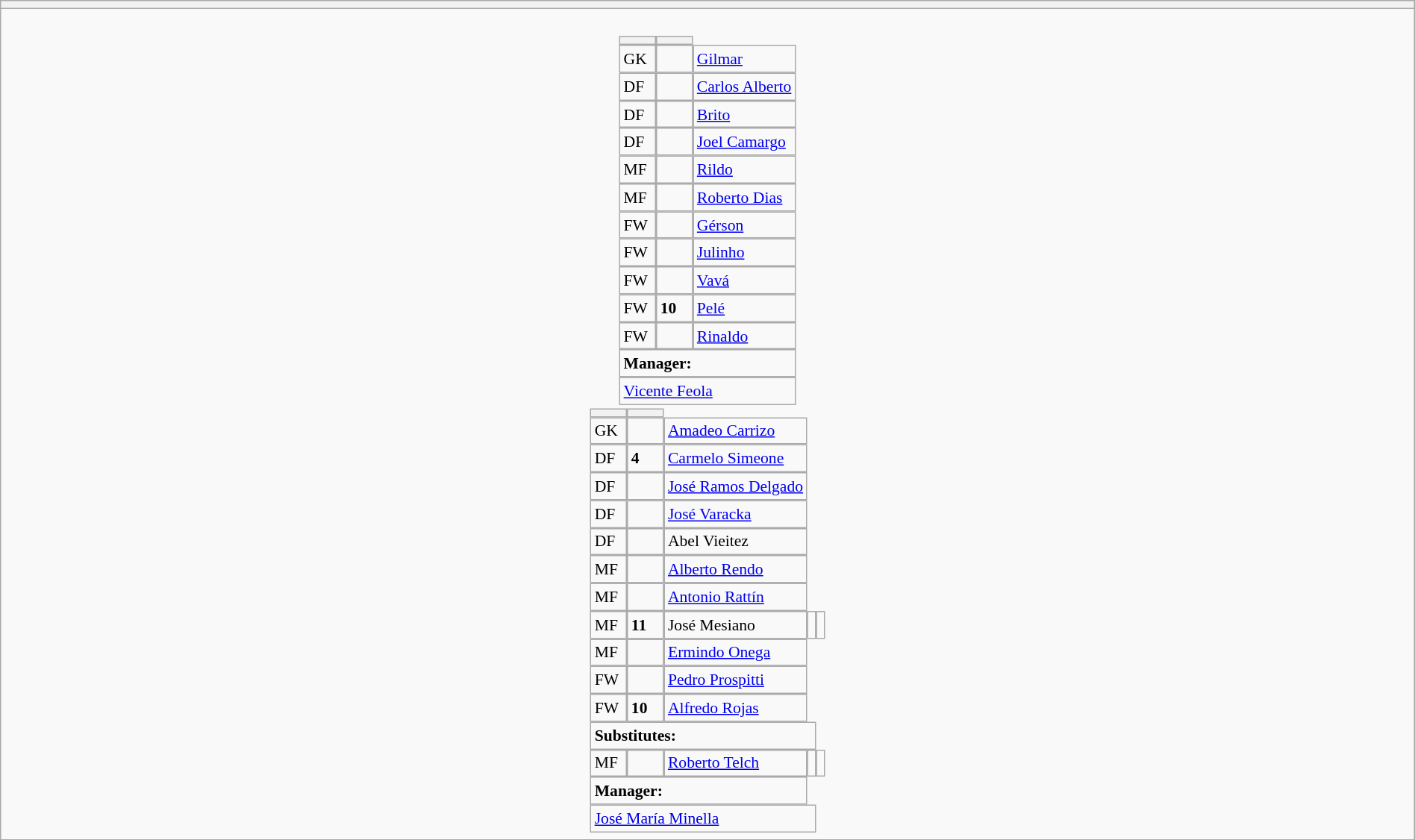<table style="width:100%" class="wikitable collapsible collapsed">
<tr>
<th></th>
</tr>
<tr>
<td><br>






<table style="font-size:90%; margin:0.2em auto;" cellspacing="0" cellpadding="0">
<tr>
<th width="25"></th>
<th width="25"></th>
</tr>
<tr>
<td>GK</td>
<td><strong> </strong></td>
<td><a href='#'>Gilmar</a></td>
</tr>
<tr>
<td>DF</td>
<td><strong> </strong></td>
<td><a href='#'>Carlos Alberto</a></td>
</tr>
<tr>
<td>DF</td>
<td><strong> </strong></td>
<td><a href='#'>Brito</a></td>
</tr>
<tr>
<td>DF</td>
<td><strong> </strong></td>
<td><a href='#'>Joel Camargo</a></td>
</tr>
<tr>
<td>MF</td>
<td><strong> </strong></td>
<td><a href='#'>Rildo</a></td>
</tr>
<tr>
<td>MF</td>
<td><strong> </strong></td>
<td><a href='#'>Roberto Dias</a></td>
</tr>
<tr>
<td>FW</td>
<td><strong> </strong></td>
<td><a href='#'>Gérson</a></td>
</tr>
<tr>
<td>FW</td>
<td><strong> </strong></td>
<td><a href='#'>Julinho</a></td>
</tr>
<tr>
<td>FW</td>
<td><strong> </strong></td>
<td><a href='#'>Vavá</a></td>
</tr>
<tr>
<td>FW</td>
<td><strong>10</strong></td>
<td><a href='#'>Pelé</a></td>
</tr>
<tr>
<td>FW</td>
<td><strong> </strong></td>
<td><a href='#'>Rinaldo</a></td>
</tr>
<tr>
<td colspan=3><strong>Manager:</strong></td>
</tr>
<tr>
<td colspan=4> <a href='#'>Vicente Feola</a></td>
</tr>
</table>
<table cellspacing="0" cellpadding="0" style="font-size:90%; margin:0.2em auto;">
<tr>
<th width="25"></th>
<th width="25"></th>
</tr>
<tr>
<td>GK</td>
<td><strong> </strong></td>
<td><a href='#'>Amadeo Carrizo</a></td>
</tr>
<tr>
<td>DF</td>
<td><strong>4</strong></td>
<td><a href='#'>Carmelo Simeone</a></td>
</tr>
<tr>
<td>DF</td>
<td><strong> </strong></td>
<td><a href='#'>José Ramos Delgado</a></td>
</tr>
<tr>
<td>DF</td>
<td><strong> </strong></td>
<td><a href='#'>José Varacka</a></td>
</tr>
<tr>
<td>DF</td>
<td><strong> </strong></td>
<td>Abel Vieitez</td>
</tr>
<tr>
<td>MF</td>
<td><strong> </strong></td>
<td><a href='#'>Alberto Rendo</a></td>
</tr>
<tr>
<td>MF</td>
<td><strong> </strong></td>
<td><a href='#'>Antonio Rattín</a></td>
</tr>
<tr>
<td>MF</td>
<td><strong>11</strong></td>
<td>José Mesiano</td>
<td></td>
<td> </td>
</tr>
<tr>
<td>MF</td>
<td><strong> </strong></td>
<td><a href='#'>Ermindo Onega</a></td>
</tr>
<tr>
<td>FW</td>
<td><strong> </strong></td>
<td><a href='#'>Pedro Prospitti</a></td>
</tr>
<tr>
<td>FW</td>
<td><strong>10</strong></td>
<td><a href='#'>Alfredo Rojas</a></td>
</tr>
<tr>
<td colspan=4><strong>Substitutes:</strong></td>
</tr>
<tr>
<td>MF</td>
<td><strong> </strong></td>
<td><a href='#'>Roberto Telch</a></td>
<td></td>
<td></td>
</tr>
<tr>
<td colspan=3><strong>Manager:</strong></td>
</tr>
<tr>
<td colspan=4> <a href='#'>José María Minella</a></td>
</tr>
</table>
</td>
</tr>
</table>
